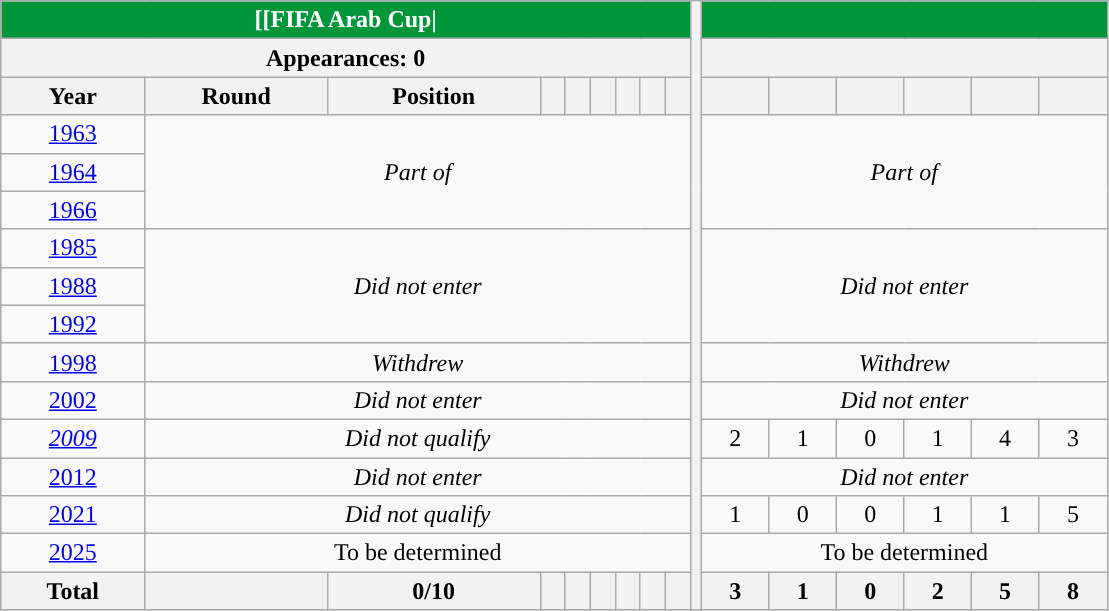<table class="wikitable" style="text-align: center;">
<tr>
<th colspan=9 style="background:#009639; color:white; ">[[FIFA Arab Cup|</th>
<th rowspan="42" width="1%"></th>
<th colspan=6 style="background:#009639; color:white; "></th>
</tr>
<tr>
<th colspan=9>Appearances: 0</th>
<th colspan=9></th>
</tr>
<tr>
<th>Year</th>
<th>Round</th>
<th>Position</th>
<th></th>
<th></th>
<th></th>
<th></th>
<th></th>
<th></th>
<th></th>
<th></th>
<th></th>
<th></th>
<th></th>
<th></th>
</tr>
<tr>
<td> <a href='#'>1963</a></td>
<td colspan=8 rowspan=3><em>Part of </em></td>
<td colspan=8 rowspan=3><em>Part of </em></td>
</tr>
<tr>
<td> <a href='#'>1964</a></td>
</tr>
<tr>
<td> <a href='#'>1966</a></td>
</tr>
<tr>
<td> <a href='#'>1985</a></td>
<td colspan=8 rowspan=3><em>Did not enter</em></td>
<td colspan=8 rowspan=3><em>Did not enter</em></td>
</tr>
<tr>
<td> <a href='#'>1988</a></td>
</tr>
<tr>
<td> <a href='#'>1992</a></td>
</tr>
<tr>
<td> <a href='#'>1998</a></td>
<td colspan=8><em>Withdrew</em></td>
<td colspan=8><em>Withdrew</em></td>
</tr>
<tr>
<td> <a href='#'>2002</a></td>
<td colspan=8><em>Did not enter</em></td>
<td colspan=8><em>Did not enter</em></td>
</tr>
<tr>
<td> <em><a href='#'>2009</a></em></td>
<td colspan=8><em>Did not qualify</em> </td>
<td>2</td>
<td>1</td>
<td>0</td>
<td>1</td>
<td>4</td>
<td>3</td>
</tr>
<tr>
<td> <a href='#'>2012</a></td>
<td colspan=8><em>Did not enter</em></td>
<td colspan=6><em>Did not enter</em></td>
</tr>
<tr>
<td> <a href='#'>2021</a></td>
<td colspan=8><em>Did not qualify</em></td>
<td>1</td>
<td>0</td>
<td>0</td>
<td>1</td>
<td>1</td>
<td>5</td>
</tr>
<tr>
<td> <a href='#'>2025</a></td>
<td colspan="8" rowspan="1">To be determined</td>
<td colspan="6">To be determined</td>
</tr>
<tr>
<th>Total</th>
<th></th>
<th>0/10</th>
<th></th>
<th></th>
<th></th>
<th></th>
<th></th>
<th></th>
<th>3</th>
<th>1</th>
<th>0</th>
<th>2</th>
<th>5</th>
<th>8</th>
</tr>
</table>
